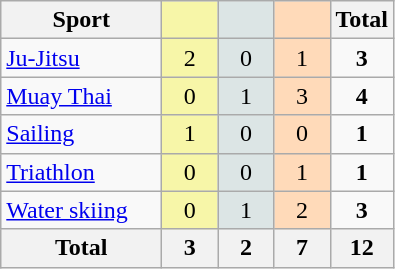<table class="wikitable" style="font-size:100%; text-align:center">
<tr>
<th width=100>Sport</th>
<th scope="col" width=30 style="background:#F7F6A8;"></th>
<th scope="col" width=30 style="background:#DCE5E5;"></th>
<th scope="col" width=30 style="background:#FFDAB9;"></th>
<th width=30>Total</th>
</tr>
<tr>
<td align=left><a href='#'>Ju-Jitsu</a></td>
<td style="background:#F7F6A8;">2</td>
<td style="background:#DCE5E5;">0</td>
<td style="background:#FFDAB9;">1</td>
<td><strong>3</strong></td>
</tr>
<tr>
<td align=left><a href='#'>Muay Thai</a></td>
<td style="background:#F7F6A8;">0</td>
<td style="background:#DCE5E5;">1</td>
<td style="background:#FFDAB9;">3</td>
<td><strong>4</strong></td>
</tr>
<tr>
<td align=left><a href='#'>Sailing</a></td>
<td style="background:#F7F6A8;">1</td>
<td style="background:#DCE5E5;">0</td>
<td style="background:#FFDAB9;">0</td>
<td><strong>1</strong></td>
</tr>
<tr>
<td align=left><a href='#'>Triathlon</a></td>
<td style="background:#F7F6A8;">0</td>
<td style="background:#DCE5E5;">0</td>
<td style="background:#FFDAB9;">1</td>
<td><strong>1</strong></td>
</tr>
<tr>
<td align=left><a href='#'>Water skiing</a></td>
<td style="background:#F7F6A8;">0</td>
<td style="background:#DCE5E5;">1</td>
<td style="background:#FFDAB9;">2</td>
<td><strong>3</strong></td>
</tr>
<tr class="sortbottom">
<th>Total</th>
<th>3</th>
<th>2</th>
<th>7</th>
<th>12</th>
</tr>
</table>
